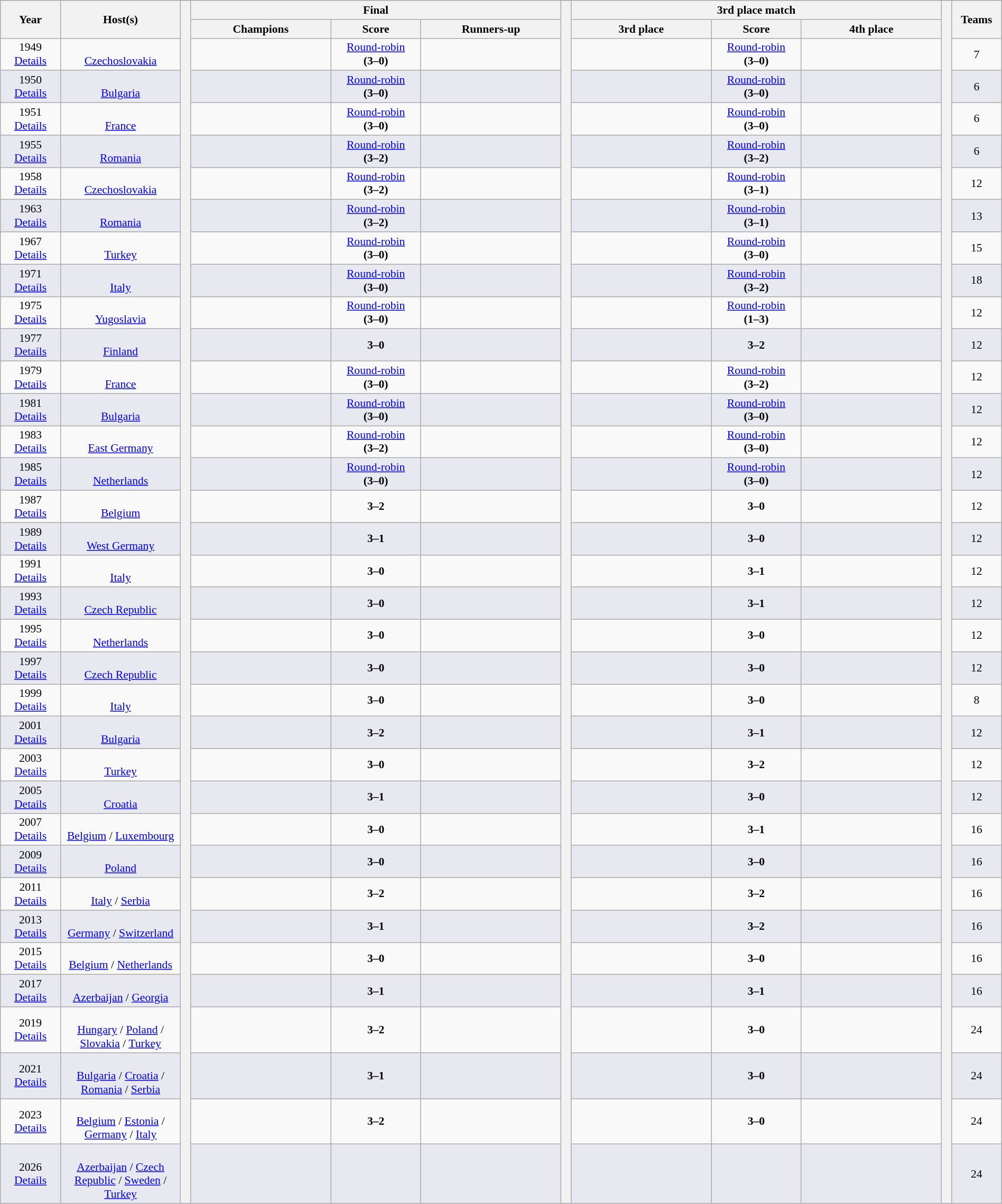<table class="wikitable" style="font-size:90%; width: 100%; text-align: center;">
<tr bgcolor=#c1d8ff>
<th rowspan=2 width=6%>Year</th>
<th rowspan=2 width=12%>Host(s)</th>
<th width=1% rowspan=36 bgcolor=ffffff></th>
<th colspan=3>Final</th>
<th width=1% rowspan=36 bgcolor=ffffff></th>
<th colspan=3>3rd place match</th>
<th width=1% rowspan=36 bgcolor=#ffffff></th>
<th rowspan=2 width=5%>Teams</th>
</tr>
<tr bgcolor=#efefef>
<th width=14%>Champions</th>
<th width=9%>Score</th>
<th width=14%>Runners-up</th>
<th width=14%>3rd place</th>
<th width=9%>Score</th>
<th width=14%>4th place</th>
</tr>
<tr>
<td>1949<br><a href='#'>Details</a></td>
<td><br><a href='#'>Czechoslovakia</a></td>
<td><strong></strong></td>
<td><a href='#'>Round-robin</a><br><strong>(3–0)</strong></td>
<td></td>
<td></td>
<td><a href='#'>Round-robin</a><br><strong>(3–0)</strong></td>
<td></td>
<td>7</td>
</tr>
<tr bgcolor=#E8E8F0>
<td>1950<br><a href='#'>Details</a></td>
<td><br><a href='#'>Bulgaria</a></td>
<td><strong></strong></td>
<td><a href='#'>Round-robin</a><br><strong>(3–0)</strong></td>
<td></td>
<td></td>
<td><a href='#'>Round-robin</a><br><strong>(3–0)</strong></td>
<td></td>
<td>6</td>
</tr>
<tr>
<td>1951<br><a href='#'>Details</a></td>
<td><br><a href='#'>France</a></td>
<td><strong></strong></td>
<td><a href='#'>Round-robin</a><br><strong>(3–0)</strong></td>
<td></td>
<td></td>
<td><a href='#'>Round-robin</a><br><strong>(3–0)</strong></td>
<td></td>
<td>6</td>
</tr>
<tr bgcolor=#E8E8F0>
<td>1955<br><a href='#'>Details</a></td>
<td><br><a href='#'>Romania</a></td>
<td><strong></strong></td>
<td><a href='#'>Round-robin</a><br><strong>(3–2)</strong></td>
<td></td>
<td></td>
<td><a href='#'>Round-robin</a><br><strong>(3–2)</strong></td>
<td></td>
<td>6</td>
</tr>
<tr>
<td>1958<br><a href='#'>Details</a></td>
<td><br><a href='#'>Czechoslovakia</a></td>
<td><strong></strong></td>
<td><a href='#'>Round-robin</a><br><strong>(3–2)</strong></td>
<td></td>
<td></td>
<td><a href='#'>Round-robin</a><br><strong>(3–1)</strong></td>
<td></td>
<td>12</td>
</tr>
<tr bgcolor=#E8E8F0>
<td>1963<br><a href='#'>Details</a></td>
<td><br><a href='#'>Romania</a></td>
<td><strong></strong></td>
<td><a href='#'>Round-robin</a><br><strong>(3–2)</strong></td>
<td></td>
<td></td>
<td><a href='#'>Round-robin</a><br><strong>(3–1)</strong></td>
<td></td>
<td>13</td>
</tr>
<tr>
<td>1967<br><a href='#'>Details</a></td>
<td><br><a href='#'>Turkey</a></td>
<td><strong></strong></td>
<td><a href='#'>Round-robin</a><br><strong>(3–0)</strong></td>
<td></td>
<td></td>
<td><a href='#'>Round-robin</a><br><strong>(3–0)</strong></td>
<td></td>
<td>15</td>
</tr>
<tr bgcolor=#E8E8F0>
<td>1971<br><a href='#'>Details</a></td>
<td><br><a href='#'>Italy</a></td>
<td><strong></strong></td>
<td><a href='#'>Round-robin</a><br><strong>(3–0)</strong></td>
<td></td>
<td></td>
<td><a href='#'>Round-robin</a><br><strong>(3–2)</strong></td>
<td></td>
<td>18</td>
</tr>
<tr>
<td>1975<br><a href='#'>Details</a></td>
<td><br><a href='#'>Yugoslavia</a></td>
<td><strong></strong></td>
<td><a href='#'>Round-robin</a><br><strong>(3–0)</strong></td>
<td></td>
<td></td>
<td><a href='#'>Round-robin</a><br><strong>(1–3)</strong></td>
<td></td>
<td>12</td>
</tr>
<tr bgcolor=#E8E8F0>
<td>1977<br><a href='#'>Details</a></td>
<td><br><a href='#'>Finland</a></td>
<td><strong></strong></td>
<td><strong>3–0</strong></td>
<td></td>
<td></td>
<td><strong>3–2</strong></td>
<td></td>
<td>12</td>
</tr>
<tr>
<td>1979<br><a href='#'>Details</a></td>
<td><br><a href='#'>France</a></td>
<td><strong></strong></td>
<td><a href='#'>Round-robin</a><br><strong>(3–0)</strong></td>
<td></td>
<td></td>
<td><a href='#'>Round-robin</a><br><strong>(3–2)</strong></td>
<td></td>
<td>12</td>
</tr>
<tr bgcolor=#E8E8F0>
<td>1981<br><a href='#'>Details</a></td>
<td><br><a href='#'>Bulgaria</a></td>
<td><strong></strong></td>
<td><a href='#'>Round-robin</a><br><strong>(3–0)</strong></td>
<td></td>
<td></td>
<td><a href='#'>Round-robin</a><br><strong>(3–0)</strong></td>
<td></td>
<td>12</td>
</tr>
<tr>
<td>1983<br><a href='#'>Details</a></td>
<td><br><a href='#'>East Germany</a></td>
<td><strong></strong></td>
<td><a href='#'>Round-robin</a><br><strong>(3–2)</strong></td>
<td></td>
<td></td>
<td><a href='#'>Round-robin</a><br><strong>(3–0)</strong></td>
<td></td>
<td>12</td>
</tr>
<tr bgcolor=#E8E8F0>
<td>1985<br><a href='#'>Details</a></td>
<td><br><a href='#'>Netherlands</a></td>
<td><strong></strong></td>
<td><a href='#'>Round-robin</a><br><strong>(3–0)</strong></td>
<td></td>
<td></td>
<td><a href='#'>Round-robin</a><br><strong>(3–0)</strong></td>
<td></td>
<td>12</td>
</tr>
<tr>
<td>1987<br><a href='#'>Details</a></td>
<td><br><a href='#'>Belgium</a></td>
<td><strong></strong></td>
<td><strong>3–2</strong></td>
<td></td>
<td></td>
<td><strong>3–0</strong></td>
<td></td>
<td>12</td>
</tr>
<tr bgcolor=#E8E8F0>
<td>1989<br><a href='#'>Details</a></td>
<td><br><a href='#'>West Germany</a></td>
<td><strong></strong></td>
<td><strong>3–1</strong></td>
<td></td>
<td></td>
<td><strong>3–0</strong></td>
<td></td>
<td>12</td>
</tr>
<tr>
<td>1991<br><a href='#'>Details</a></td>
<td><br><a href='#'>Italy</a></td>
<td><strong></strong></td>
<td><strong>3–0</strong></td>
<td></td>
<td></td>
<td><strong>3–1</strong></td>
<td></td>
<td>12</td>
</tr>
<tr bgcolor=#E8E8F0>
<td>1993<br><a href='#'>Details</a></td>
<td><br><a href='#'>Czech Republic</a></td>
<td><strong></strong></td>
<td><strong>3–0</strong></td>
<td></td>
<td></td>
<td><strong>3–1</strong></td>
<td></td>
<td>12</td>
</tr>
<tr>
<td>1995<br><a href='#'>Details</a></td>
<td><br><a href='#'>Netherlands</a></td>
<td><strong></strong></td>
<td><strong>3–0</strong></td>
<td></td>
<td></td>
<td><strong>3–0</strong></td>
<td></td>
<td>12</td>
</tr>
<tr bgcolor=#E8E8F0>
<td>1997<br><a href='#'>Details</a></td>
<td><br><a href='#'>Czech Republic</a></td>
<td><strong></strong></td>
<td><strong>3–0</strong></td>
<td></td>
<td></td>
<td><strong>3–0</strong></td>
<td></td>
<td>12</td>
</tr>
<tr>
<td>1999<br><a href='#'>Details</a></td>
<td><br><a href='#'>Italy</a></td>
<td><strong></strong></td>
<td><strong>3–0</strong></td>
<td></td>
<td></td>
<td><strong>3–0</strong></td>
<td></td>
<td>8</td>
</tr>
<tr bgcolor=#E8E8F0>
<td>2001<br><a href='#'>Details</a></td>
<td><br><a href='#'>Bulgaria</a></td>
<td><strong></strong></td>
<td><strong>3–2</strong></td>
<td></td>
<td></td>
<td><strong>3–1</strong></td>
<td></td>
<td>12</td>
</tr>
<tr>
<td>2003<br><a href='#'>Details</a></td>
<td><br><a href='#'>Turkey</a></td>
<td><strong></strong></td>
<td><strong>3–0</strong></td>
<td></td>
<td></td>
<td><strong>3–2</strong></td>
<td></td>
<td>12</td>
</tr>
<tr bgcolor=#E8E8F0>
<td>2005<br><a href='#'>Details</a></td>
<td><br><a href='#'>Croatia</a></td>
<td><strong></strong></td>
<td><strong>3–1</strong></td>
<td></td>
<td></td>
<td><strong>3–0</strong></td>
<td></td>
<td>12</td>
</tr>
<tr>
<td>2007<br><a href='#'>Details</a></td>
<td> <br><a href='#'>Belgium</a> / <a href='#'>Luxembourg</a></td>
<td><strong></strong></td>
<td><strong>3–0</strong></td>
<td></td>
<td></td>
<td><strong>3–1</strong></td>
<td></td>
<td>16</td>
</tr>
<tr bgcolor=#E8E8F0>
<td>2009<br><a href='#'>Details</a></td>
<td><br><a href='#'>Poland</a></td>
<td><strong></strong></td>
<td><strong>3–0</strong></td>
<td></td>
<td></td>
<td><strong>3–0</strong></td>
<td></td>
<td>16</td>
</tr>
<tr>
<td>2011<br><a href='#'>Details</a></td>
<td> <br><a href='#'>Italy</a> / <a href='#'>Serbia</a></td>
<td><strong></strong></td>
<td><strong>3–2</strong></td>
<td></td>
<td></td>
<td><strong>3–2</strong></td>
<td></td>
<td>16</td>
</tr>
<tr bgcolor=#E8E8F0>
<td>2013<br><a href='#'>Details</a></td>
<td> <br><a href='#'>Germany</a> / <a href='#'>Switzerland</a></td>
<td><strong></strong></td>
<td><strong>3–1</strong></td>
<td></td>
<td></td>
<td><strong>3–2</strong></td>
<td></td>
<td>16</td>
</tr>
<tr>
<td>2015<br><a href='#'>Details</a></td>
<td> <br><a href='#'>Belgium</a> / <a href='#'>Netherlands</a></td>
<td><strong></strong></td>
<td><strong>3–0</strong></td>
<td></td>
<td></td>
<td><strong>3–0</strong></td>
<td></td>
<td>16</td>
</tr>
<tr bgcolor=#E8E8F0>
<td>2017<br><a href='#'>Details</a></td>
<td> <br><a href='#'>Azerbaijan</a> / <a href='#'>Georgia</a></td>
<td><strong></strong></td>
<td><strong>3–1</strong></td>
<td></td>
<td></td>
<td><strong>3–1</strong></td>
<td></td>
<td>16</td>
</tr>
<tr>
<td>2019<br><a href='#'>Details</a></td>
<td>   <br><a href='#'>Hungary</a> / <a href='#'>Poland</a> / <a href='#'>Slovakia</a> / <a href='#'>Turkey</a></td>
<td><strong></strong></td>
<td><strong>3–2</strong></td>
<td></td>
<td></td>
<td><strong>3–0</strong></td>
<td></td>
<td>24</td>
</tr>
<tr bgcolor=#E8E8F0>
<td>2021<br><a href='#'>Details</a></td>
<td>   <br><a href='#'>Bulgaria</a> / <a href='#'>Croatia</a> / <a href='#'>Romania</a> / <a href='#'>Serbia</a></td>
<td><strong></strong></td>
<td><strong>3–1</strong></td>
<td></td>
<td></td>
<td><strong>3–0</strong></td>
<td></td>
<td>24</td>
</tr>
<tr>
<td>2023<br><a href='#'>Details</a></td>
<td>   <br><a href='#'>Belgium</a> / <a href='#'>Estonia</a> / <a href='#'>Germany</a> / <a href='#'>Italy</a></td>
<td><strong></strong></td>
<td><strong>3–2</strong></td>
<td></td>
<td></td>
<td><strong>3–0</strong></td>
<td></td>
<td>24</td>
</tr>
<tr bgcolor=#E8E8F0>
<td>2026<br><a href='#'>Details</a></td>
<td>   <br><a href='#'>Azerbaijan</a> / <a href='#'>Czech Republic</a> / <a href='#'>Sweden</a> / <a href='#'>Turkey</a></td>
<td></td>
<td></td>
<td></td>
<td></td>
<td></td>
<td></td>
<td>24</td>
</tr>
</table>
